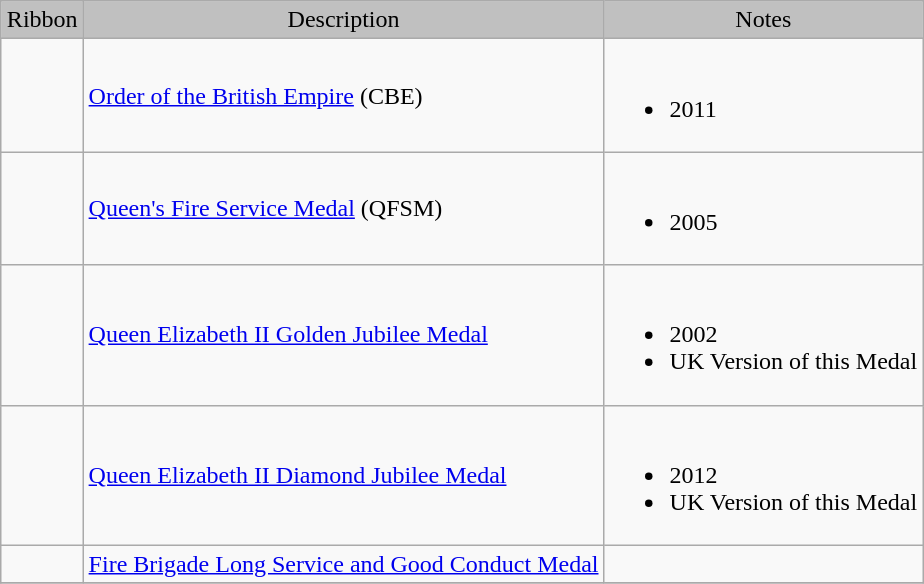<table class="wikitable" style="margin:1em auto;">
<tr style="background:silver;" align="center">
<td>Ribbon</td>
<td>Description</td>
<td>Notes</td>
</tr>
<tr>
<td></td>
<td><a href='#'>Order of the British Empire</a> (CBE)</td>
<td><br><ul><li>2011</li></ul></td>
</tr>
<tr>
<td></td>
<td><a href='#'>Queen's Fire Service Medal</a> (QFSM)</td>
<td><br><ul><li>2005</li></ul></td>
</tr>
<tr>
<td></td>
<td><a href='#'>Queen Elizabeth II Golden Jubilee Medal</a></td>
<td><br><ul><li>2002</li><li>UK Version of this Medal</li></ul></td>
</tr>
<tr>
<td></td>
<td><a href='#'>Queen Elizabeth II Diamond Jubilee Medal</a></td>
<td><br><ul><li>2012</li><li>UK Version of this Medal</li></ul></td>
</tr>
<tr>
<td></td>
<td><a href='#'>Fire Brigade Long Service and Good Conduct Medal</a></td>
<td></td>
</tr>
<tr>
</tr>
</table>
